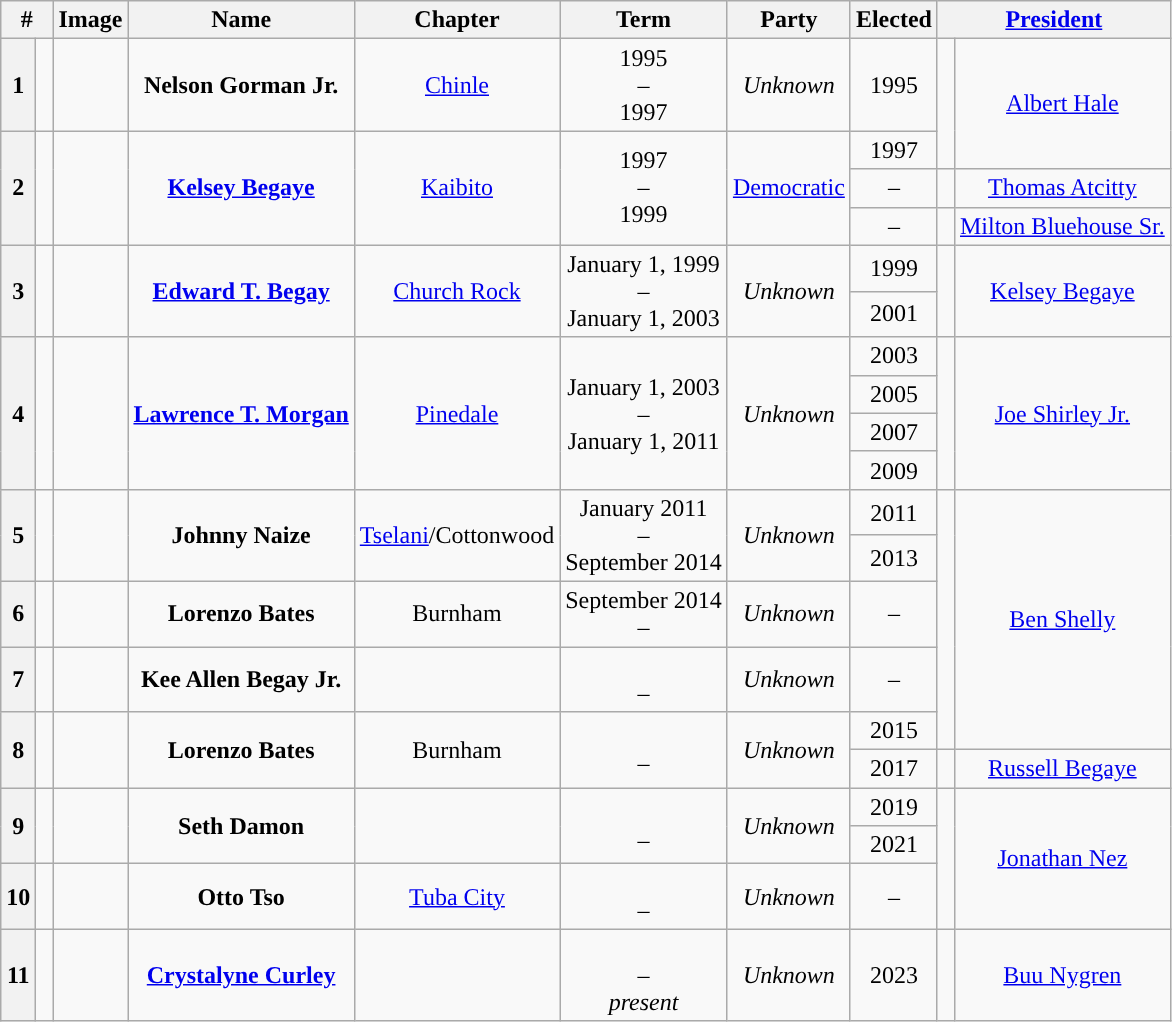<table class="wikitable" style="text-align:center;">
<tr>
<th colspan="2">#</th>
<th>Image</th>
<th>Name</th>
<th>Chapter</th>
<th>Term</th>
<th>Party</th>
<th>Elected</th>
<th colspan="2"><a href='#'>President</a></th>
</tr>
<tr>
<th>1</th>
<td> </td>
<td></td>
<td><strong>Nelson Gorman Jr.</strong><br></td>
<td><a href='#'>Chinle</a></td>
<td>1995<br>–<br>1997</td>
<td><em>Unknown</em></td>
<td>1995</td>
<td rowspan="2" style="background-color:"> </td>
<td rowspan="2"><a href='#'>Albert Hale</a><br></td>
</tr>
<tr>
<th rowspan="3">2</th>
<td rowspan="3" style="background-color:"> </td>
<td rowspan="3"></td>
<td rowspan="3"><strong><a href='#'>Kelsey Begaye</a></strong><br></td>
<td rowspan="3"><a href='#'>Kaibito</a></td>
<td rowspan="3">1997<br>–<br>1999</td>
<td rowspan="3"><a href='#'>Democratic</a></td>
<td>1997</td>
</tr>
<tr>
<td>–</td>
<td style="background-color:"> </td>
<td><a href='#'>Thomas Atcitty</a><br></td>
</tr>
<tr>
<td>–</td>
<td> </td>
<td><a href='#'>Milton Bluehouse Sr.</a><br></td>
</tr>
<tr>
<th rowspan="2">3</th>
<td rowspan="2"> </td>
<td rowspan="2"></td>
<td rowspan="2"><strong><a href='#'>Edward T. Begay</a></strong><br></td>
<td rowspan="2"><a href='#'>Church Rock</a></td>
<td rowspan="2">January 1, 1999<br>–<br>January 1, 2003</td>
<td rowspan="2"><em>Unknown</em></td>
<td>1999</td>
<td rowspan="2" style="background-color:"> </td>
<td rowspan="2"><a href='#'>Kelsey Begaye</a><br></td>
</tr>
<tr>
<td>2001</td>
</tr>
<tr>
<th rowspan="4">4</th>
<td rowspan="4"> </td>
<td rowspan="4"></td>
<td rowspan="4"><strong><a href='#'>Lawrence T. Morgan</a></strong><br></td>
<td rowspan="4"><a href='#'>Pinedale</a></td>
<td rowspan="4">January 1, 2003<br>–<br>January 1, 2011</td>
<td rowspan="4"><em>Unknown</em></td>
<td>2003</td>
<td rowspan="4" style="background-color:"> </td>
<td rowspan="4"><a href='#'>Joe Shirley Jr.</a><br></td>
</tr>
<tr>
<td>2005</td>
</tr>
<tr>
<td>2007</td>
</tr>
<tr>
<td>2009</td>
</tr>
<tr>
<th rowspan="2">5</th>
<td rowspan="2"> </td>
<td rowspan="2"></td>
<td rowspan="2"><strong>Johnny Naize</strong><br></td>
<td rowspan="2"><a href='#'>Tselani</a>/Cottonwood</td>
<td rowspan="2">January 2011<br>–<br>September 2014</td>
<td rowspan="2"><em>Unknown</em></td>
<td>2011</td>
<td rowspan="5" style="background-color:"> </td>
<td rowspan="5"><a href='#'>Ben Shelly</a><br></td>
</tr>
<tr>
<td>2013</td>
</tr>
<tr>
<th>6</th>
<td> </td>
<td></td>
<td><strong>Lorenzo Bates</strong><br></td>
<td>Burnham</td>
<td>September 2014<br>–<br></td>
<td><em>Unknown</em></td>
<td>–</td>
</tr>
<tr>
<th>7</th>
<td> </td>
<td></td>
<td><strong>Kee Allen Begay Jr.</strong><br></td>
<td></td>
<td><br>–<br></td>
<td><em>Unknown</em></td>
<td>–</td>
</tr>
<tr>
<th rowspan="2">8</th>
<td rowspan="2"> </td>
<td rowspan="2"></td>
<td rowspan="2"><strong>Lorenzo Bates</strong><br></td>
<td rowspan="2">Burnham</td>
<td rowspan="2"><br>–<br></td>
<td rowspan="2"><em>Unknown</em></td>
<td>2015</td>
</tr>
<tr>
<td>2017</td>
<td style="background-color:"> </td>
<td><a href='#'>Russell Begaye</a><br></td>
</tr>
<tr>
<th rowspan="2">9</th>
<td rowspan="2"> </td>
<td rowspan="2"></td>
<td rowspan="2"><strong>Seth Damon</strong><br></td>
<td rowspan="2"></td>
<td rowspan="2"><br>–<br></td>
<td rowspan="2"><em>Unknown</em></td>
<td>2019</td>
<td rowspan="3" style="background-color:"> </td>
<td rowspan="3"><a href='#'>Jonathan Nez</a><br></td>
</tr>
<tr>
<td>2021</td>
</tr>
<tr>
<th>10</th>
<td> </td>
<td></td>
<td><strong>Otto Tso</strong><br></td>
<td><a href='#'>Tuba City</a></td>
<td><br>–<br></td>
<td><em>Unknown</em></td>
<td>–</td>
</tr>
<tr>
<th>11</th>
<td> </td>
<td></td>
<td><strong><a href='#'>Crystalyne Curley</a></strong><br></td>
<td></td>
<td><br>–<br><em>present</em></td>
<td><em>Unknown</em></td>
<td>2023</td>
<td style="background-color:"> </td>
<td><a href='#'>Buu Nygren</a><br></td>
</tr>
</table>
